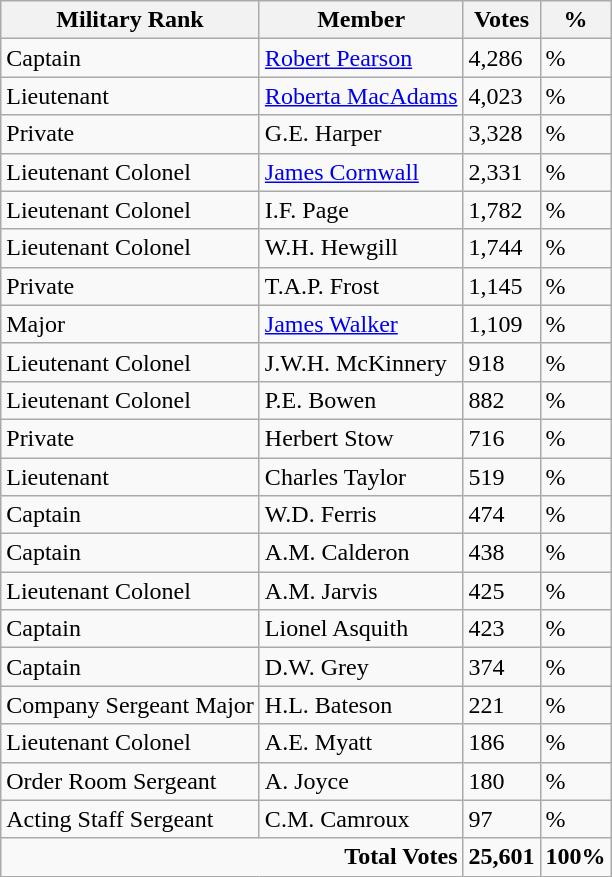<table class="wikitable">
<tr>
<th>Military Rank</th>
<th>Member</th>
<th>Votes</th>
<th>%</th>
</tr>
<tr>
<td>Captain</td>
<td><a href='#'>Robert Pearson</a></td>
<td>4,286</td>
<td>%</td>
</tr>
<tr>
<td>Lieutenant</td>
<td><a href='#'>Roberta MacAdams</a></td>
<td>4,023</td>
<td>%</td>
</tr>
<tr>
<td>Private</td>
<td>G.E. Harper</td>
<td>3,328</td>
<td>%</td>
</tr>
<tr>
<td>Lieutenant Colonel</td>
<td><a href='#'>James Cornwall</a></td>
<td>2,331</td>
<td>%</td>
</tr>
<tr>
<td>Lieutenant Colonel</td>
<td>I.F. Page</td>
<td>1,782</td>
<td>%</td>
</tr>
<tr>
<td>Lieutenant Colonel</td>
<td>W.H. Hewgill</td>
<td>1,744</td>
<td>%</td>
</tr>
<tr>
<td>Private</td>
<td>T.A.P. Frost</td>
<td>1,145</td>
<td>%</td>
</tr>
<tr>
<td>Major</td>
<td><a href='#'>James Walker</a></td>
<td>1,109</td>
<td>%</td>
</tr>
<tr>
<td>Lieutenant Colonel</td>
<td>J.W.H. McKinnery</td>
<td>918</td>
<td>%</td>
</tr>
<tr>
<td>Lieutenant Colonel</td>
<td>P.E. Bowen</td>
<td>882</td>
<td>%</td>
</tr>
<tr>
<td>Private</td>
<td>Herbert Stow</td>
<td>716</td>
<td>%</td>
</tr>
<tr>
<td>Lieutenant</td>
<td>Charles Taylor</td>
<td>519</td>
<td>%</td>
</tr>
<tr>
<td>Captain</td>
<td>W.D. Ferris</td>
<td>474</td>
<td>%</td>
</tr>
<tr>
<td>Captain</td>
<td>A.M. Calderon</td>
<td>438</td>
<td>%</td>
</tr>
<tr>
<td>Lieutenant Colonel</td>
<td>A.M. Jarvis</td>
<td>425</td>
<td>%</td>
</tr>
<tr>
<td>Captain</td>
<td>Lionel Asquith</td>
<td>423</td>
<td>%</td>
</tr>
<tr>
<td>Captain</td>
<td>D.W. Grey</td>
<td>374</td>
<td>%</td>
</tr>
<tr>
<td>Company Sergeant Major</td>
<td>H.L. Bateson</td>
<td>221</td>
<td>%</td>
</tr>
<tr>
<td>Lieutenant Colonel</td>
<td>A.E. Myatt</td>
<td>186</td>
<td>%</td>
</tr>
<tr>
<td>Order Room Sergeant</td>
<td>A. Joyce</td>
<td>180</td>
<td>%</td>
</tr>
<tr>
<td>Acting Staff Sergeant</td>
<td>C.M. Camroux</td>
<td>97</td>
<td>%</td>
</tr>
<tr>
<td align="right" colspan=2><strong>Total Votes</strong></td>
<td><strong>25,601</strong></td>
<td><strong>100%</strong></td>
</tr>
</table>
